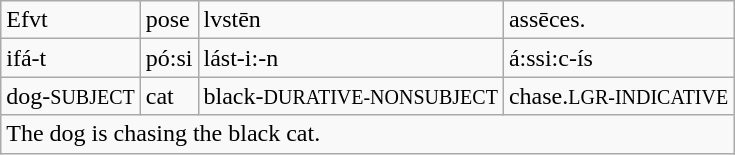<table class="wikitable">
<tr>
<td>Efvt</td>
<td>pose</td>
<td>lvstēn</td>
<td>assēces.</td>
</tr>
<tr>
<td>ifá-t</td>
<td>pó:si</td>
<td>lást-i:-n</td>
<td>á:ssi:c-ís</td>
</tr>
<tr>
<td>dog-<small>SUBJECT</small></td>
<td>cat</td>
<td>black-<small>DURATIVE-NONSUBJECT</small></td>
<td>chase.<small>LGR-INDICATIVE</small></td>
</tr>
<tr>
<td colspan="4">The dog is chasing the black cat.</td>
</tr>
</table>
